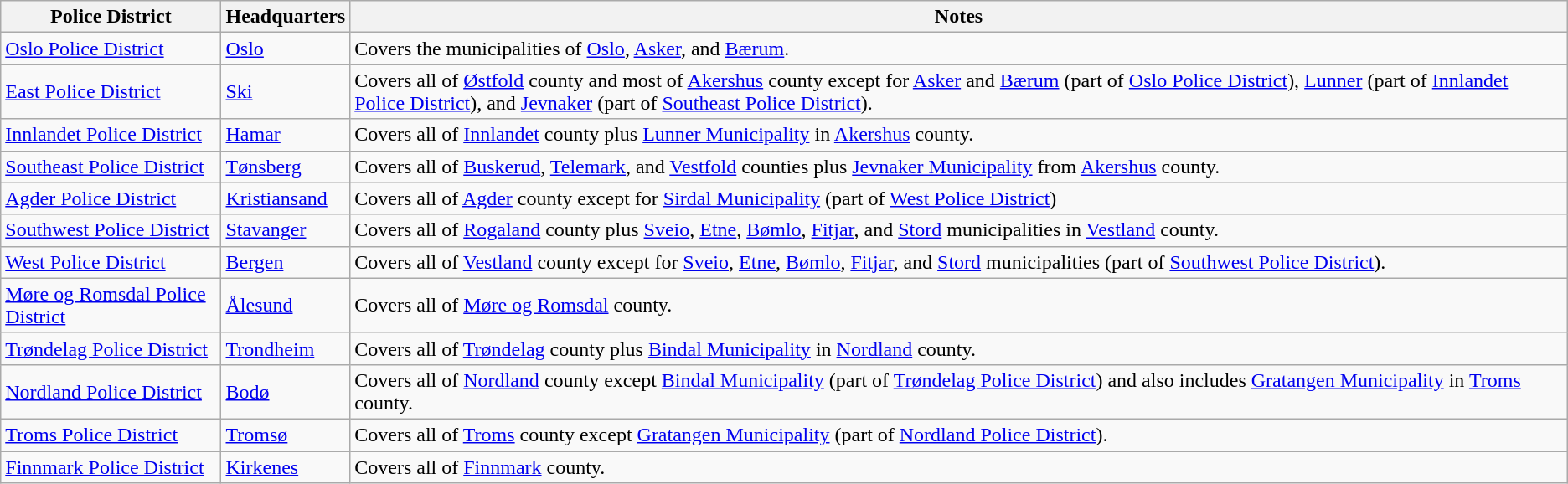<table class="wikitable sortable">
<tr>
<th>Police District</th>
<th>Headquarters</th>
<th>Notes</th>
</tr>
<tr>
<td><a href='#'>Oslo Police District</a></td>
<td><a href='#'>Oslo</a></td>
<td>Covers the municipalities of <a href='#'>Oslo</a>, <a href='#'>Asker</a>, and <a href='#'>Bærum</a>.</td>
</tr>
<tr>
<td><a href='#'>East Police District</a></td>
<td><a href='#'>Ski</a></td>
<td>Covers all of <a href='#'>Østfold</a> county and most of <a href='#'>Akershus</a> county except for <a href='#'>Asker</a> and <a href='#'>Bærum</a> (part of <a href='#'>Oslo Police District</a>), <a href='#'>Lunner</a> (part of <a href='#'>Innlandet Police District</a>), and <a href='#'>Jevnaker</a> (part of <a href='#'>Southeast Police District</a>).</td>
</tr>
<tr>
<td><a href='#'>Innlandet Police District</a></td>
<td><a href='#'>Hamar</a></td>
<td>Covers all of <a href='#'>Innlandet</a> county plus <a href='#'>Lunner Municipality</a> in <a href='#'>Akershus</a> county.</td>
</tr>
<tr>
<td><a href='#'>Southeast Police District</a></td>
<td><a href='#'>Tønsberg</a></td>
<td>Covers all of <a href='#'>Buskerud</a>, <a href='#'>Telemark</a>, and <a href='#'>Vestfold</a> counties plus <a href='#'>Jevnaker Municipality</a> from <a href='#'>Akershus</a> county.</td>
</tr>
<tr>
<td><a href='#'>Agder Police District</a></td>
<td><a href='#'>Kristiansand</a></td>
<td>Covers all of <a href='#'>Agder</a> county except for <a href='#'>Sirdal Municipality</a> (part of <a href='#'>West Police District</a>)</td>
</tr>
<tr>
<td><a href='#'>Southwest Police District</a></td>
<td><a href='#'>Stavanger</a></td>
<td>Covers all of <a href='#'>Rogaland</a> county plus <a href='#'>Sveio</a>, <a href='#'>Etne</a>, <a href='#'>Bømlo</a>, <a href='#'>Fitjar</a>, and <a href='#'>Stord</a> municipalities in <a href='#'>Vestland</a> county.</td>
</tr>
<tr>
<td><a href='#'>West Police District</a></td>
<td><a href='#'>Bergen</a></td>
<td>Covers all of <a href='#'>Vestland</a> county except for <a href='#'>Sveio</a>, <a href='#'>Etne</a>, <a href='#'>Bømlo</a>, <a href='#'>Fitjar</a>, and <a href='#'>Stord</a> municipalities (part of <a href='#'>Southwest Police District</a>).</td>
</tr>
<tr>
<td><a href='#'>Møre og Romsdal Police District</a></td>
<td><a href='#'>Ålesund</a></td>
<td>Covers all of <a href='#'>Møre og Romsdal</a> county.</td>
</tr>
<tr>
<td><a href='#'>Trøndelag Police District</a></td>
<td><a href='#'>Trondheim</a></td>
<td>Covers all of <a href='#'>Trøndelag</a> county plus <a href='#'>Bindal Municipality</a> in <a href='#'>Nordland</a> county.</td>
</tr>
<tr>
<td><a href='#'>Nordland Police District</a></td>
<td><a href='#'>Bodø</a></td>
<td>Covers all of <a href='#'>Nordland</a> county except <a href='#'>Bindal Municipality</a> (part of <a href='#'>Trøndelag Police District</a>) and also includes <a href='#'>Gratangen Municipality</a> in <a href='#'>Troms</a> county.</td>
</tr>
<tr>
<td><a href='#'>Troms Police District</a></td>
<td><a href='#'>Tromsø</a></td>
<td>Covers all of <a href='#'>Troms</a> county except <a href='#'>Gratangen Municipality</a> (part of <a href='#'>Nordland Police District</a>).</td>
</tr>
<tr>
<td><a href='#'>Finnmark Police District</a></td>
<td><a href='#'>Kirkenes</a></td>
<td>Covers all of <a href='#'>Finnmark</a> county.</td>
</tr>
</table>
